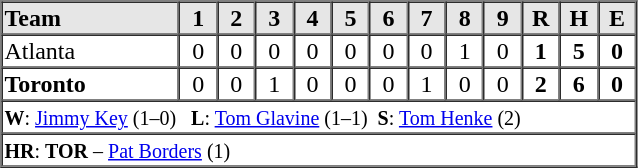<table border="1" cellspacing="0"  style="width:425px; margin-left:3em;">
<tr style="text-align:center; background:#e6e6e6;">
<th style="text-align:left; width:28%;">Team</th>
<th width=6%>1</th>
<th width=6%>2</th>
<th width=6%>3</th>
<th width=6%>4</th>
<th width=6%>5</th>
<th width=6%>6</th>
<th width=6%>7</th>
<th width=6%>8</th>
<th width=6%>9</th>
<th width=6%>R</th>
<th width=6%>H</th>
<th width=6%>E</th>
</tr>
<tr style="text-align:center;">
<td align=left>Atlanta</td>
<td>0</td>
<td>0</td>
<td>0</td>
<td>0</td>
<td>0</td>
<td>0</td>
<td>0</td>
<td>1</td>
<td>0</td>
<td><strong>1</strong></td>
<td><strong>5</strong></td>
<td><strong>0</strong></td>
</tr>
<tr style="text-align:center;">
<td align=left><strong>Toronto</strong></td>
<td>0</td>
<td>0</td>
<td>1</td>
<td>0</td>
<td>0</td>
<td>0</td>
<td>1</td>
<td>0</td>
<td>0</td>
<td><strong>2</strong></td>
<td><strong>6</strong></td>
<td><strong>0</strong></td>
</tr>
<tr style="text-align:left;">
<td colspan=13><small><strong>W</strong>: <a href='#'>Jimmy Key</a> (1–0)   <strong>L</strong>: <a href='#'>Tom Glavine</a> (1–1)  <strong>S</strong>: <a href='#'>Tom Henke</a> (2)</small></td>
</tr>
<tr style="text-align:left;">
<td colspan=13><small><strong>HR</strong>: <strong>TOR</strong> – <a href='#'>Pat Borders</a> (1)</small></td>
</tr>
</table>
